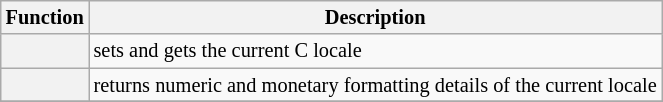<table class="wikitable" style="font-size:0.85em;">
<tr>
<th>Function</th>
<th>Description</th>
</tr>
<tr>
<th style="font-family:monospace"></th>
<td>sets and gets the current C locale</td>
</tr>
<tr>
<th style="font-family:monospace"></th>
<td>returns numeric and monetary formatting details of the current locale</td>
</tr>
<tr>
</tr>
</table>
